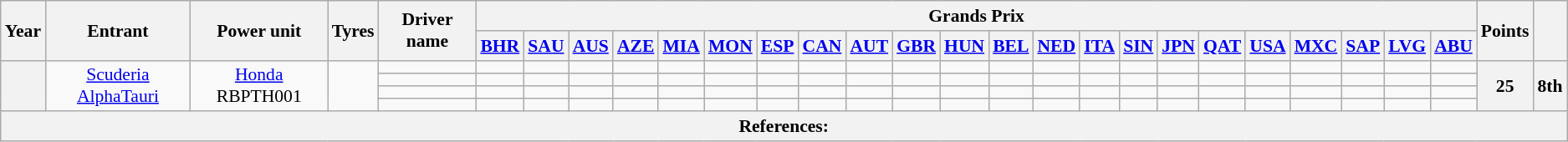<table class="wikitable" style="text-align:center; font-size:90%">
<tr>
<th rowspan="2">Year</th>
<th rowspan="2">Entrant</th>
<th rowspan="2">Power unit</th>
<th rowspan="2">Tyres</th>
<th rowspan="2">Driver name</th>
<th colspan="22">Grands Prix</th>
<th rowspan="2">Points</th>
<th rowspan="2"></th>
</tr>
<tr>
<th><a href='#'>BHR</a></th>
<th><a href='#'>SAU</a></th>
<th><a href='#'>AUS</a></th>
<th><a href='#'>AZE</a></th>
<th><a href='#'>MIA</a></th>
<th><a href='#'>MON</a></th>
<th><a href='#'>ESP</a></th>
<th><a href='#'>CAN</a></th>
<th><a href='#'>AUT</a></th>
<th><a href='#'>GBR</a></th>
<th><a href='#'>HUN</a></th>
<th><a href='#'>BEL</a></th>
<th><a href='#'>NED</a></th>
<th><a href='#'>ITA</a></th>
<th><a href='#'>SIN</a></th>
<th><a href='#'>JPN</a></th>
<th><a href='#'>QAT</a></th>
<th><a href='#'>USA</a></th>
<th><a href='#'>MXC</a></th>
<th><a href='#'>SAP</a></th>
<th><a href='#'>LVG</a></th>
<th><a href='#'>ABU</a></th>
</tr>
<tr>
<th rowspan="4"></th>
<td rowspan="4"><a href='#'>Scuderia AlphaTauri</a></td>
<td rowspan="4"><a href='#'>Honda</a> RBPTH001</td>
<td rowspan="4"></td>
<td align=left></td>
<td></td>
<td></td>
<td></td>
<td></td>
<td></td>
<td></td>
<td></td>
<td></td>
<td></td>
<td></td>
<td></td>
<td></td>
<td></td>
<td></td>
<td></td>
<td></td>
<td></td>
<td></td>
<td></td>
<td></td>
<td></td>
<td></td>
<th rowspan="4">25</th>
<th rowspan="4">8th</th>
</tr>
<tr>
<td align=left></td>
<td></td>
<td></td>
<td></td>
<td></td>
<td></td>
<td></td>
<td></td>
<td></td>
<td></td>
<td></td>
<td></td>
<td></td>
<td></td>
<td></td>
<td></td>
<td></td>
<td></td>
<td></td>
<td></td>
<td></td>
<td></td>
<td></td>
</tr>
<tr>
<td align=left></td>
<td></td>
<td></td>
<td></td>
<td></td>
<td></td>
<td></td>
<td></td>
<td></td>
<td></td>
<td></td>
<td></td>
<td></td>
<td></td>
<td></td>
<td></td>
<td></td>
<td></td>
<td></td>
<td></td>
<td></td>
<td></td>
<td></td>
</tr>
<tr>
<td align="left"></td>
<td></td>
<td></td>
<td></td>
<td></td>
<td></td>
<td></td>
<td></td>
<td></td>
<td></td>
<td></td>
<td></td>
<td></td>
<td></td>
<td></td>
<td></td>
<td></td>
<td></td>
<td></td>
<td></td>
<td></td>
<td></td>
<td></td>
</tr>
<tr>
<th colspan="29">References:</th>
</tr>
</table>
